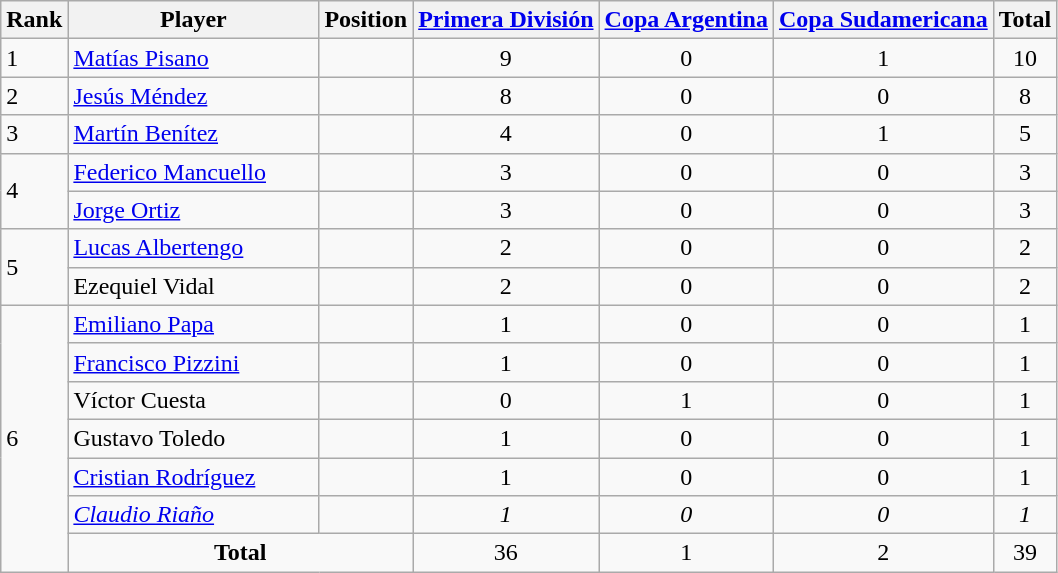<table class="wikitable">
<tr>
<th>Rank</th>
<th style="width:160px;">Player</th>
<th>Position</th>
<th><a href='#'>Primera División</a></th>
<th><a href='#'>Copa Argentina</a></th>
<th><a href='#'>Copa Sudamericana</a></th>
<th>Total</th>
</tr>
<tr>
<td>1</td>
<td align=left> <a href='#'>Matías Pisano</a></td>
<td align=center></td>
<td align=center>9</td>
<td align=center>0</td>
<td align=center>1</td>
<td align=center>10</td>
</tr>
<tr>
<td>2</td>
<td align=left> <a href='#'>Jesús Méndez</a></td>
<td align=center></td>
<td align=center>8</td>
<td align=center>0</td>
<td align=center>0</td>
<td align=center>8</td>
</tr>
<tr>
<td>3</td>
<td align=left> <a href='#'>Martín Benítez</a></td>
<td align=center></td>
<td align=center>4</td>
<td align=center>0</td>
<td align=center>1</td>
<td align=center>5</td>
</tr>
<tr>
<td align=left rowspan=2>4</td>
<td align=left> <a href='#'>Federico Mancuello</a></td>
<td align=center></td>
<td align=center>3</td>
<td align=center>0</td>
<td align=center>0</td>
<td align=center>3</td>
</tr>
<tr>
<td align=left> <a href='#'>Jorge Ortiz</a></td>
<td align=center></td>
<td align=center>3</td>
<td align=center>0</td>
<td align=center>0</td>
<td align=center>3</td>
</tr>
<tr>
<td align=left rowspan=2>5</td>
<td align=left> <a href='#'>Lucas Albertengo</a></td>
<td align=center></td>
<td align=center>2</td>
<td align=center>0</td>
<td align=center>0</td>
<td align=center>2</td>
</tr>
<tr>
<td align=left> Ezequiel Vidal</td>
<td align=center></td>
<td align=center>2</td>
<td align=center>0</td>
<td align=center>0</td>
<td align=center>2</td>
</tr>
<tr>
<td align=left rowspan=7>6</td>
<td align=left> <a href='#'>Emiliano Papa</a></td>
<td align=center></td>
<td align=center>1</td>
<td align=center>0</td>
<td align=center>0</td>
<td align=center>1</td>
</tr>
<tr>
<td align=left> <a href='#'>Francisco Pizzini</a></td>
<td align=center></td>
<td align=center>1</td>
<td align=center>0</td>
<td align=center>0</td>
<td align=center>1</td>
</tr>
<tr>
<td align=left> Víctor Cuesta</td>
<td align=center></td>
<td align=center>0</td>
<td align=center>1</td>
<td align=center>0</td>
<td align=center>1</td>
</tr>
<tr>
<td align=left> Gustavo Toledo</td>
<td align=center></td>
<td align=center>1</td>
<td align=center>0</td>
<td align=center>0</td>
<td align=center>1</td>
</tr>
<tr>
<td align=left> <a href='#'>Cristian Rodríguez</a></td>
<td align=center></td>
<td align=center>1</td>
<td align=center>0</td>
<td align=center>0</td>
<td align=center>1</td>
</tr>
<tr>
<td align=left> <em><a href='#'>Claudio Riaño</a></em></td>
<td align=center></td>
<td align=center><em>1</em></td>
<td align=center><em>0</em></td>
<td align=center><em>0</em></td>
<td align=center><em>1</em></td>
</tr>
<tr>
<td align=center colspan=2><strong>Total</strong></td>
<td align=center>36</td>
<td align=center>1</td>
<td align=center>2</td>
<td align=center>39</td>
</tr>
</table>
